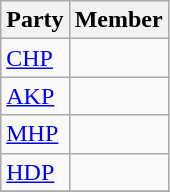<table class="wikitable">
<tr>
<th>Party</th>
<th colspan="2">Member</th>
</tr>
<tr>
<td><a href='#'>CHP</a></td>
<td></td>
</tr>
<tr>
<td><a href='#'>AKP</a></td>
<td></td>
</tr>
<tr>
<td><a href='#'>MHP</a></td>
<td></td>
</tr>
<tr>
<td><a href='#'>HDP</a></td>
<td></td>
</tr>
<tr>
</tr>
</table>
